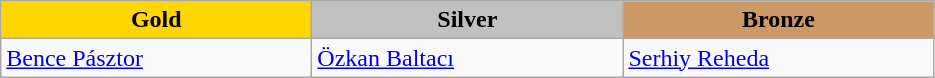<table class="wikitable" style="text-align:left">
<tr align="center">
<td width=200 bgcolor=gold><strong>Gold</strong></td>
<td width=200 bgcolor=silver><strong>Silver</strong></td>
<td width=200 bgcolor=CC9966><strong>Bronze</strong></td>
</tr>
<tr>
<td><a href='#'>Bence Pásztor</a><br></td>
<td><a href='#'>Özkan Baltacı</a><br></td>
<td><a href='#'>Serhiy Reheda</a><br></td>
</tr>
</table>
